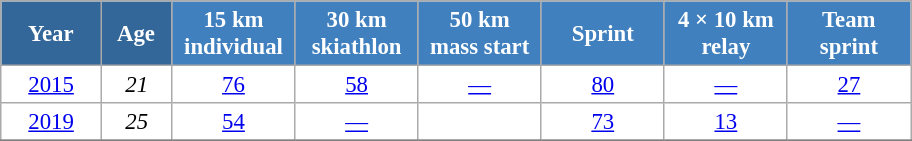<table class="wikitable" style="font-size:95%; text-align:center; border:grey solid 1px; border-collapse:collapse; background:#ffffff;">
<tr>
<th style="background-color:#369; color:white; width:60px;"> Year </th>
<th style="background-color:#369; color:white; width:40px;"> Age </th>
<th style="background-color:#4180be; color:white; width:75px;"> 15 km <br> individual </th>
<th style="background-color:#4180be; color:white; width:75px;"> 30 km <br> skiathlon </th>
<th style="background-color:#4180be; color:white; width:75px;"> 50 km <br> mass start </th>
<th style="background-color:#4180be; color:white; width:75px;"> Sprint </th>
<th style="background-color:#4180be; color:white; width:75px;"> 4 × 10 km <br> relay </th>
<th style="background-color:#4180be; color:white; width:75px;"> Team <br> sprint </th>
</tr>
<tr>
<td><a href='#'>2015</a></td>
<td><em>21</em></td>
<td><a href='#'>76</a></td>
<td><a href='#'>58</a></td>
<td><a href='#'>—</a></td>
<td><a href='#'>80</a></td>
<td><a href='#'>—</a></td>
<td><a href='#'>27</a></td>
</tr>
<tr>
<td><a href='#'>2019</a></td>
<td><em>25</em></td>
<td><a href='#'>54</a></td>
<td><a href='#'>—</a></td>
<td><a href='#'></a></td>
<td><a href='#'>73</a></td>
<td><a href='#'>13</a></td>
<td><a href='#'>—</a></td>
</tr>
<tr>
</tr>
</table>
